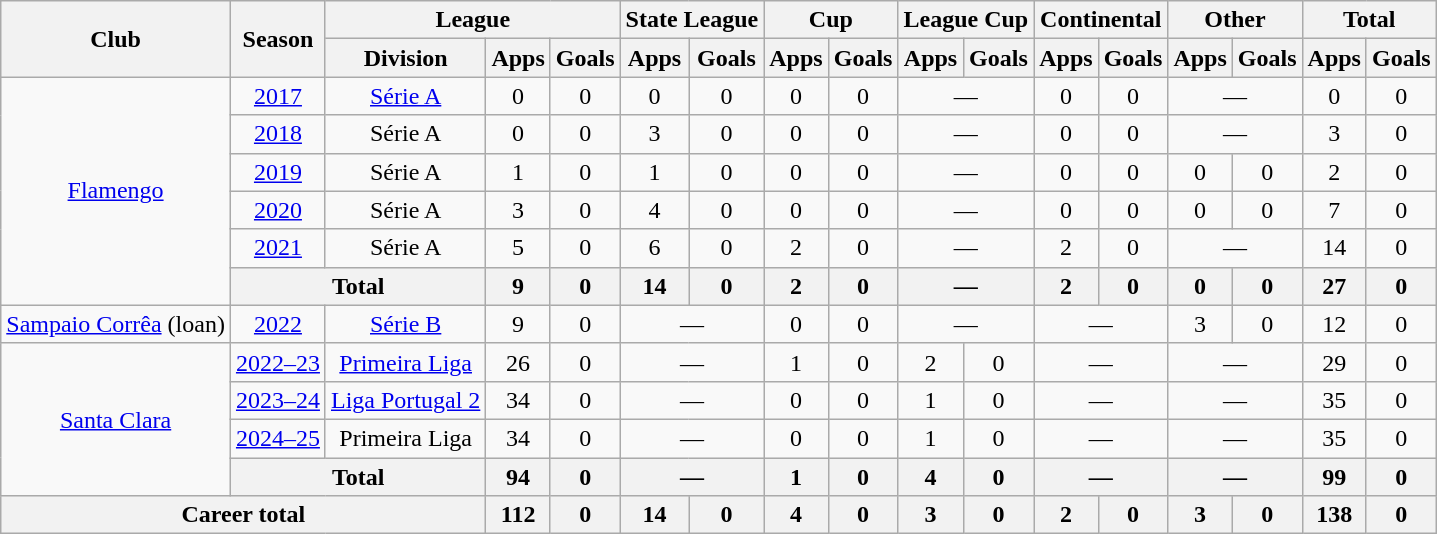<table class="wikitable" style="text-align: center;">
<tr>
<th rowspan="2">Club</th>
<th rowspan="2">Season</th>
<th colspan="3">League</th>
<th colspan="2">State League</th>
<th colspan="2">Cup</th>
<th colspan="2">League Cup</th>
<th colspan="2">Continental</th>
<th colspan="2">Other</th>
<th colspan="2">Total</th>
</tr>
<tr>
<th>Division</th>
<th>Apps</th>
<th>Goals</th>
<th>Apps</th>
<th>Goals</th>
<th>Apps</th>
<th>Goals</th>
<th>Apps</th>
<th>Goals</th>
<th>Apps</th>
<th>Goals</th>
<th>Apps</th>
<th>Goals</th>
<th>Apps</th>
<th>Goals</th>
</tr>
<tr>
<td rowspan="6"><a href='#'>Flamengo</a></td>
<td><a href='#'>2017</a></td>
<td><a href='#'>Série A</a></td>
<td>0</td>
<td>0</td>
<td>0</td>
<td>0</td>
<td>0</td>
<td>0</td>
<td colspan="2">—</td>
<td>0</td>
<td>0</td>
<td colspan="2">—</td>
<td>0</td>
<td>0</td>
</tr>
<tr>
<td><a href='#'>2018</a></td>
<td>Série A</td>
<td>0</td>
<td>0</td>
<td>3</td>
<td>0</td>
<td>0</td>
<td>0</td>
<td colspan="2">—</td>
<td>0</td>
<td>0</td>
<td colspan="2">—</td>
<td>3</td>
<td>0</td>
</tr>
<tr>
<td><a href='#'>2019</a></td>
<td>Série A</td>
<td>1</td>
<td>0</td>
<td>1</td>
<td>0</td>
<td>0</td>
<td>0</td>
<td colspan="2">—</td>
<td>0</td>
<td>0</td>
<td>0</td>
<td>0</td>
<td>2</td>
<td>0</td>
</tr>
<tr>
<td><a href='#'>2020</a></td>
<td>Série A</td>
<td>3</td>
<td>0</td>
<td>4</td>
<td>0</td>
<td>0</td>
<td>0</td>
<td colspan="2">—</td>
<td>0</td>
<td>0</td>
<td>0</td>
<td>0</td>
<td>7</td>
<td>0</td>
</tr>
<tr>
<td><a href='#'>2021</a></td>
<td>Série A</td>
<td>5</td>
<td>0</td>
<td>6</td>
<td>0</td>
<td>2</td>
<td>0</td>
<td colspan="2">—</td>
<td>2</td>
<td>0</td>
<td colspan="2">—</td>
<td>14</td>
<td>0</td>
</tr>
<tr>
<th colspan="2">Total</th>
<th>9</th>
<th>0</th>
<th>14</th>
<th>0</th>
<th>2</th>
<th>0</th>
<th colspan="2">—</th>
<th>2</th>
<th>0</th>
<th>0</th>
<th>0</th>
<th>27</th>
<th>0</th>
</tr>
<tr>
<td rowspan="1"><a href='#'>Sampaio Corrêa</a> (loan)</td>
<td><a href='#'>2022</a></td>
<td rowspan="1"><a href='#'>Série B</a></td>
<td>9</td>
<td>0</td>
<td colspan="2">—</td>
<td>0</td>
<td>0</td>
<td colspan="2">—</td>
<td colspan="2">—</td>
<td>3</td>
<td>0</td>
<td>12</td>
<td>0</td>
</tr>
<tr>
<td rowspan="4"><a href='#'>Santa Clara</a></td>
<td><a href='#'>2022–23</a></td>
<td><a href='#'>Primeira Liga</a></td>
<td>26</td>
<td>0</td>
<td colspan="2">—</td>
<td>1</td>
<td>0</td>
<td>2</td>
<td>0</td>
<td colspan="2">—</td>
<td colspan="2">—</td>
<td>29</td>
<td>0</td>
</tr>
<tr>
<td><a href='#'>2023–24</a></td>
<td><a href='#'>Liga Portugal 2</a></td>
<td>34</td>
<td>0</td>
<td colspan="2">—</td>
<td>0</td>
<td>0</td>
<td>1</td>
<td>0</td>
<td colspan="2">—</td>
<td colspan="2">—</td>
<td>35</td>
<td>0</td>
</tr>
<tr>
<td><a href='#'>2024–25</a></td>
<td>Primeira Liga</td>
<td>34</td>
<td>0</td>
<td colspan="2">—</td>
<td>0</td>
<td>0</td>
<td>1</td>
<td>0</td>
<td colspan="2">—</td>
<td colspan="2">—</td>
<td>35</td>
<td>0</td>
</tr>
<tr>
<th colspan="2">Total</th>
<th>94</th>
<th>0</th>
<th colspan="2">—</th>
<th>1</th>
<th>0</th>
<th>4</th>
<th>0</th>
<th colspan="2">—</th>
<th colspan="2">—</th>
<th>99</th>
<th>0</th>
</tr>
<tr>
<th colspan="3">Career total</th>
<th>112</th>
<th>0</th>
<th>14</th>
<th>0</th>
<th>4</th>
<th>0</th>
<th>3</th>
<th>0</th>
<th>2</th>
<th>0</th>
<th>3</th>
<th>0</th>
<th>138</th>
<th>0</th>
</tr>
</table>
